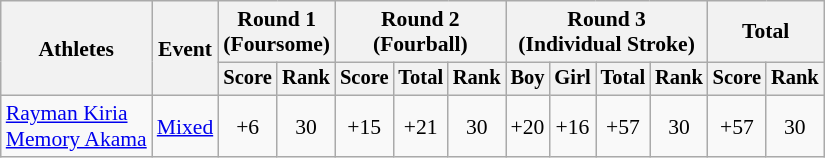<table class="wikitable" style="font-size:90%">
<tr>
<th rowspan="2">Athletes</th>
<th rowspan="2">Event</th>
<th colspan="2">Round 1<br>(Foursome)</th>
<th colspan="3">Round 2<br>(Fourball)</th>
<th colspan="4">Round 3<br>(Individual Stroke)</th>
<th colspan="2">Total</th>
</tr>
<tr style="font-size:95%">
<th>Score</th>
<th>Rank</th>
<th>Score</th>
<th>Total</th>
<th>Rank</th>
<th>Boy</th>
<th>Girl</th>
<th>Total</th>
<th>Rank</th>
<th>Score</th>
<th>Rank</th>
</tr>
<tr align=center>
<td align=left><a href='#'>Rayman Kiria</a><br><a href='#'>Memory Akama</a></td>
<td align=left><a href='#'>Mixed</a></td>
<td>+6</td>
<td>30</td>
<td>+15</td>
<td>+21</td>
<td>30</td>
<td>+20</td>
<td>+16</td>
<td>+57</td>
<td>30</td>
<td>+57</td>
<td>30</td>
</tr>
</table>
